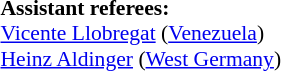<table width=50% style="font-size: 90%">
<tr>
<td><br><strong>Assistant referees:</strong>
<br><a href='#'>Vicente Llobregat</a> (<a href='#'>Venezuela</a>)
<br><a href='#'>Heinz Aldinger</a> (<a href='#'>West Germany</a>)</td>
</tr>
</table>
